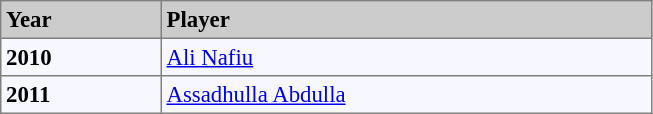<table bgcolor="#f7f8ff" cellpadding="3" cellspacing="0" border="1" style="font-size: 95%; border: gray solid 1px; border-collapse: collapse;">
<tr bgcolor="#CCCCCC">
<td width="100"><strong>Year</strong></td>
<td width="320"><strong>Player</strong></td>
</tr>
<tr>
<td><strong>2010</strong></td>
<td> <a href='#'>Ali Nafiu</a></td>
</tr>
<tr>
<td><strong>2011</strong></td>
<td> <a href='#'>Assadhulla Abdulla</a></td>
</tr>
</table>
